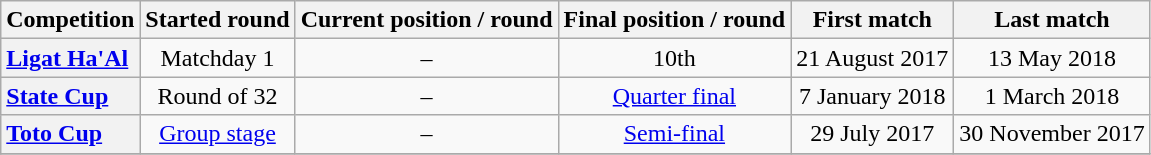<table class="wikitable plainrowheaders" style="text-align:center">
<tr>
<th scope=col>Competition</th>
<th scope=col>Started round</th>
<th scope=col>Current position / round</th>
<th scope=col>Final position / round</th>
<th scope=col>First match</th>
<th scope=col>Last match</th>
</tr>
<tr>
<th scope=row style="text-align:left;"><a href='#'>Ligat Ha'Al</a></th>
<td>Matchday 1</td>
<td>–</td>
<td>10th</td>
<td>21 August 2017</td>
<td>13 May 2018</td>
</tr>
<tr>
<th scope=row style="text-align:left;"><a href='#'>State Cup</a></th>
<td>Round of 32</td>
<td>–</td>
<td><a href='#'>Quarter final</a></td>
<td>7 January 2018</td>
<td>1 March 2018</td>
</tr>
<tr>
<th scope=row style="text-align:left;"><a href='#'>Toto Cup</a></th>
<td><a href='#'>Group stage</a></td>
<td>–</td>
<td><a href='#'>Semi-final</a></td>
<td>29 July 2017</td>
<td>30 November 2017</td>
</tr>
<tr>
</tr>
</table>
